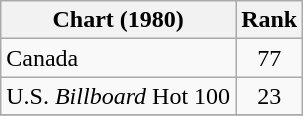<table class="wikitable">
<tr>
<th>Chart (1980)</th>
<th style="text-align:center;">Rank</th>
</tr>
<tr>
<td>Canada </td>
<td style="text-align:center;">77</td>
</tr>
<tr>
<td>U.S. <em>Billboard</em> Hot 100 </td>
<td style="text-align:center;">23</td>
</tr>
<tr>
</tr>
</table>
